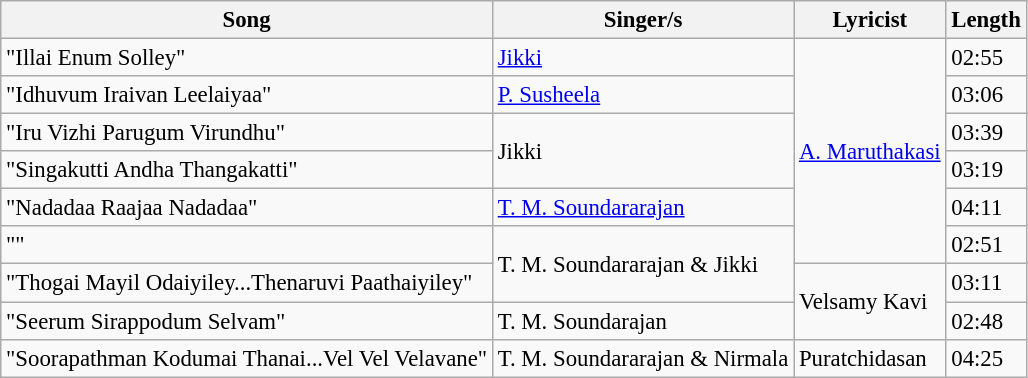<table class="wikitable" style="font-size:95%;">
<tr>
<th>Song</th>
<th>Singer/s</th>
<th>Lyricist</th>
<th>Length</th>
</tr>
<tr>
<td>"Illai Enum Solley"</td>
<td><a href='#'>Jikki</a></td>
<td rowspan="6"><a href='#'>A. Maruthakasi</a></td>
<td>02:55</td>
</tr>
<tr>
<td>"Idhuvum Iraivan Leelaiyaa"</td>
<td><a href='#'>P. Susheela</a></td>
<td>03:06</td>
</tr>
<tr>
<td>"Iru Vizhi Parugum Virundhu"</td>
<td rowspan=2>Jikki</td>
<td>03:39</td>
</tr>
<tr>
<td>"Singakutti Andha Thangakatti"</td>
<td>03:19</td>
</tr>
<tr>
<td>"Nadadaa Raajaa Nadadaa"</td>
<td><a href='#'>T. M. Soundararajan</a></td>
<td>04:11</td>
</tr>
<tr>
<td>""</td>
<td rowspan=2>T. M. Soundararajan & Jikki</td>
<td>02:51</td>
</tr>
<tr>
<td>"Thogai Mayil Odaiyiley...Thenaruvi Paathaiyiley"</td>
<td rowspan=2>Velsamy Kavi</td>
<td>03:11</td>
</tr>
<tr>
<td>"Seerum Sirappodum Selvam"</td>
<td>T. M. Soundarajan</td>
<td>02:48</td>
</tr>
<tr>
<td>"Soorapathman Kodumai Thanai...Vel Vel Velavane"</td>
<td>T. M. Soundararajan & Nirmala</td>
<td>Puratchidasan</td>
<td>04:25</td>
</tr>
</table>
